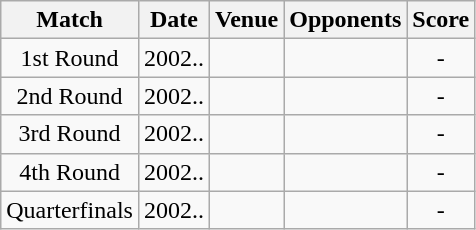<table class="wikitable" style="text-align:center;">
<tr>
<th>Match</th>
<th>Date</th>
<th>Venue</th>
<th>Opponents</th>
<th>Score</th>
</tr>
<tr>
<td>1st Round</td>
<td>2002..</td>
<td><a href='#'></a></td>
<td><a href='#'></a></td>
<td>-</td>
</tr>
<tr>
<td>2nd Round</td>
<td>2002..</td>
<td><a href='#'></a></td>
<td><a href='#'></a></td>
<td>-</td>
</tr>
<tr>
<td>3rd Round</td>
<td>2002..</td>
<td><a href='#'></a></td>
<td><a href='#'></a></td>
<td>-</td>
</tr>
<tr>
<td>4th Round</td>
<td>2002..</td>
<td><a href='#'></a></td>
<td><a href='#'></a></td>
<td>-</td>
</tr>
<tr>
<td>Quarterfinals</td>
<td>2002..</td>
<td><a href='#'></a></td>
<td><a href='#'></a></td>
<td>-</td>
</tr>
</table>
